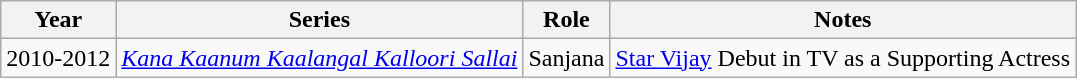<table class="wikitable">
<tr>
<th>Year</th>
<th>Series</th>
<th>Role</th>
<th>Notes</th>
</tr>
<tr>
<td rowspan=1>2010-2012</td>
<td><em><a href='#'>Kana Kaanum Kaalangal Kalloori Sallai</a></em></td>
<td>Sanjana</td>
<td><a href='#'>Star Vijay</a> Debut in TV as a Supporting Actress</td>
</tr>
</table>
